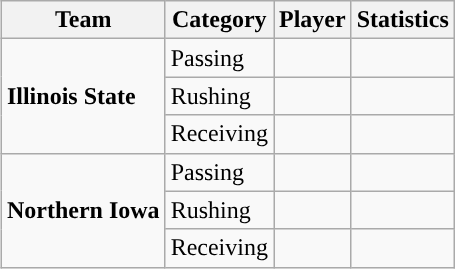<table class="wikitable" style="float: right;">
<tr>
<th>Team</th>
<th>Category</th>
<th>Player</th>
<th>Statistics</th>
</tr>
<tr>
<td rowspan=3><strong>Illinois State</strong></td>
<td>Passing</td>
<td></td>
<td></td>
</tr>
<tr>
<td>Rushing</td>
<td></td>
<td></td>
</tr>
<tr>
<td>Receiving</td>
<td></td>
<td></td>
</tr>
<tr>
<td rowspan=3><strong>Northern Iowa</strong></td>
<td>Passing</td>
<td></td>
<td></td>
</tr>
<tr>
<td>Rushing</td>
<td></td>
<td></td>
</tr>
<tr>
<td>Receiving</td>
<td></td>
<td></td>
</tr>
</table>
